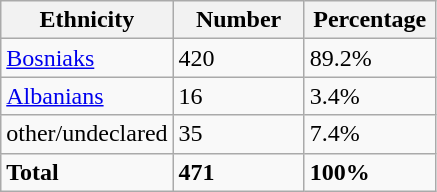<table class="wikitable">
<tr>
<th width="100px">Ethnicity</th>
<th width="80px">Number</th>
<th width="80px">Percentage</th>
</tr>
<tr>
<td><a href='#'>Bosniaks</a></td>
<td>420</td>
<td>89.2%</td>
</tr>
<tr>
<td><a href='#'>Albanians</a></td>
<td>16</td>
<td>3.4%</td>
</tr>
<tr>
<td>other/undeclared</td>
<td>35</td>
<td>7.4%</td>
</tr>
<tr>
<td><strong>Total</strong></td>
<td><strong>471</strong></td>
<td><strong>100%</strong></td>
</tr>
</table>
